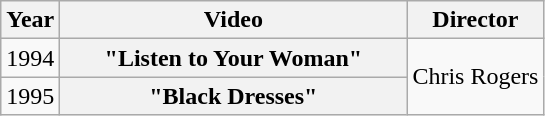<table class="wikitable plainrowheaders">
<tr>
<th>Year</th>
<th style="width:14em;">Video</th>
<th>Director</th>
</tr>
<tr>
<td>1994</td>
<th scope="row">"Listen to Your Woman"</th>
<td rowspan="2">Chris Rogers</td>
</tr>
<tr>
<td>1995</td>
<th scope="row">"Black Dresses"</th>
</tr>
</table>
